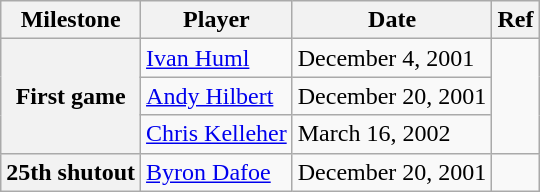<table class="wikitable">
<tr>
<th scope="col">Milestone</th>
<th scope="col">Player</th>
<th scope="col">Date</th>
<th scope="col">Ref</th>
</tr>
<tr>
<th rowspan=3>First game</th>
<td><a href='#'>Ivan Huml</a></td>
<td>December 4, 2001</td>
<td rowspan=3></td>
</tr>
<tr>
<td><a href='#'>Andy Hilbert</a></td>
<td>December 20, 2001</td>
</tr>
<tr>
<td><a href='#'>Chris Kelleher</a></td>
<td>March 16, 2002</td>
</tr>
<tr>
<th>25th shutout</th>
<td><a href='#'>Byron Dafoe</a></td>
<td>December 20, 2001</td>
<td></td>
</tr>
</table>
